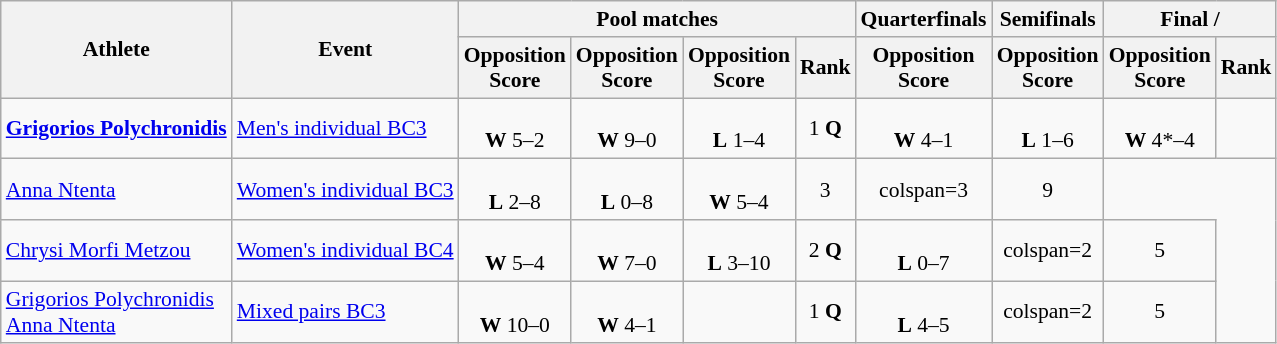<table class=wikitable style="font-size:90%">
<tr>
<th rowspan="2">Athlete</th>
<th rowspan="2">Event</th>
<th colspan="4">Pool matches</th>
<th>Quarterfinals</th>
<th>Semifinals</th>
<th colspan=2>Final / </th>
</tr>
<tr>
<th>Opposition<br>Score</th>
<th>Opposition<br>Score</th>
<th>Opposition<br>Score</th>
<th>Rank</th>
<th>Opposition<br>Score</th>
<th>Opposition<br>Score</th>
<th>Opposition<br>Score</th>
<th>Rank</th>
</tr>
<tr align=center>
<td align=left><strong><a href='#'>Grigorios Polychronidis</a></strong></td>
<td align=left><a href='#'>Men's individual BC3</a></td>
<td><br><strong>W</strong> 5–2</td>
<td><br><strong>W</strong> 9–0</td>
<td><br><strong>L</strong> 1–4</td>
<td>1 <strong>Q</strong></td>
<td><br><strong>W</strong> 4–1</td>
<td><br><strong>L</strong> 1–6</td>
<td><br><strong>W</strong> 4*–4</td>
<td></td>
</tr>
<tr align=center>
<td align=left><a href='#'>Anna Ntenta</a></td>
<td align=left><a href='#'>Women's individual BC3</a></td>
<td><br><strong>L</strong> 2–8</td>
<td><br><strong>L</strong> 0–8</td>
<td><br><strong>W</strong> 5–4</td>
<td>3</td>
<td>colspan=3 </td>
<td>9</td>
</tr>
<tr align=center>
<td align=left><a href='#'>Chrysi Morfi Metzou</a></td>
<td align=left><a href='#'>Women's individual BC4</a></td>
<td><br><strong>W</strong> 5–4</td>
<td><br><strong>W</strong> 7–0</td>
<td><br><strong>L</strong> 3–10</td>
<td>2 <strong>Q</strong></td>
<td><br><strong>L</strong> 0–7</td>
<td>colspan=2 </td>
<td>5</td>
</tr>
<tr align=center>
<td align=left><a href='#'>Grigorios Polychronidis</a><br><a href='#'>Anna Ntenta</a></td>
<td align=left><a href='#'>Mixed pairs BC3</a></td>
<td><br><strong>W</strong> 10–0</td>
<td><br><strong>W</strong> 4–1</td>
<td></td>
<td>1 <strong>Q</strong></td>
<td><br> <strong>L</strong> 4–5</td>
<td>colspan=2 </td>
<td>5</td>
</tr>
</table>
